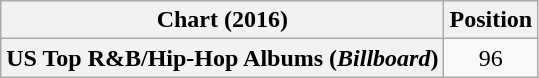<table class="wikitable plainrowheaders" style="text-align:center">
<tr>
<th scope="col">Chart (2016)</th>
<th scope="col">Position</th>
</tr>
<tr>
<th scope="row">US Top R&B/Hip-Hop Albums (<em>Billboard</em>)</th>
<td>96</td>
</tr>
</table>
